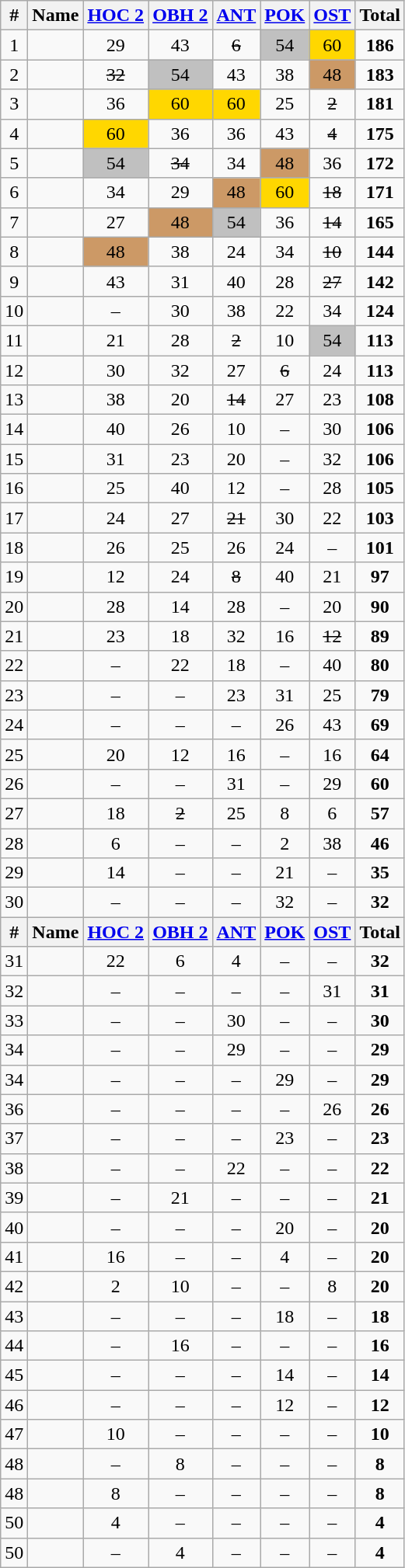<table class="wikitable sortable" style="text-align:center;">
<tr>
<th>#</th>
<th>Name</th>
<th><a href='#'>HOC 2</a></th>
<th><a href='#'>OBH 2</a></th>
<th><a href='#'>ANT</a></th>
<th><a href='#'>POK</a></th>
<th><a href='#'>OST</a></th>
<th><strong>Total</strong></th>
</tr>
<tr>
<td>1</td>
<td align="left"></td>
<td>29</td>
<td>43</td>
<td><s>6</s></td>
<td bgcolor="silver">54</td>
<td bgcolor="gold">60</td>
<td><strong>186</strong></td>
</tr>
<tr>
<td>2</td>
<td align="left"></td>
<td><s>32</s></td>
<td bgcolor="silver">54</td>
<td>43</td>
<td>38</td>
<td bgcolor="CC9966">48</td>
<td><strong>183</strong></td>
</tr>
<tr>
<td>3</td>
<td align="left"></td>
<td>36</td>
<td bgcolor="gold">60</td>
<td bgcolor="gold">60</td>
<td>25</td>
<td><s>2</s></td>
<td><strong>181</strong></td>
</tr>
<tr>
<td>4</td>
<td align="left"></td>
<td bgcolor="gold">60</td>
<td>36</td>
<td>36</td>
<td>43</td>
<td><s>4</s></td>
<td><strong>175</strong></td>
</tr>
<tr>
<td>5</td>
<td align="left"></td>
<td bgcolor="silver">54</td>
<td><s>34</s></td>
<td>34</td>
<td bgcolor="CC9966">48</td>
<td>36</td>
<td><strong>172</strong></td>
</tr>
<tr>
<td>6</td>
<td align="left"></td>
<td>34</td>
<td>29</td>
<td bgcolor="CC9966">48</td>
<td bgcolor="gold">60</td>
<td><s>18</s></td>
<td><strong>171</strong></td>
</tr>
<tr>
<td>7</td>
<td align="left"></td>
<td>27</td>
<td bgcolor="CC9966">48</td>
<td bgcolor="silver">54</td>
<td>36</td>
<td><s>14</s></td>
<td><strong>165</strong></td>
</tr>
<tr>
<td>8</td>
<td align="left"></td>
<td bgcolor="CC9966">48</td>
<td>38</td>
<td>24</td>
<td>34</td>
<td><s>10</s></td>
<td><strong>144</strong></td>
</tr>
<tr>
<td>9</td>
<td align="left"></td>
<td>43</td>
<td>31</td>
<td>40</td>
<td>28</td>
<td><s>27</s></td>
<td><strong>142</strong></td>
</tr>
<tr>
<td>10</td>
<td align="left"></td>
<td>–</td>
<td>30</td>
<td>38</td>
<td>22</td>
<td>34</td>
<td><strong>124</strong></td>
</tr>
<tr>
<td>11</td>
<td align="left"></td>
<td>21</td>
<td>28</td>
<td><s>2</s></td>
<td>10</td>
<td bgcolor="silver">54</td>
<td><strong>113</strong></td>
</tr>
<tr>
<td>12</td>
<td align="left"></td>
<td>30</td>
<td>32</td>
<td>27</td>
<td><s>6</s></td>
<td>24</td>
<td><strong>113</strong></td>
</tr>
<tr>
<td>13</td>
<td align="left"></td>
<td>38</td>
<td>20</td>
<td><s>14</s></td>
<td>27</td>
<td>23</td>
<td><strong>108</strong></td>
</tr>
<tr>
<td>14</td>
<td align="left"></td>
<td>40</td>
<td>26</td>
<td>10</td>
<td>–</td>
<td>30</td>
<td><strong>106</strong></td>
</tr>
<tr>
<td>15</td>
<td align="left"></td>
<td>31</td>
<td>23</td>
<td>20</td>
<td>–</td>
<td>32</td>
<td><strong>106</strong></td>
</tr>
<tr>
<td>16</td>
<td align="left"></td>
<td>25</td>
<td>40</td>
<td>12</td>
<td>–</td>
<td>28</td>
<td><strong>105</strong></td>
</tr>
<tr>
<td>17</td>
<td align="left"></td>
<td>24</td>
<td>27</td>
<td><s>21</s></td>
<td>30</td>
<td>22</td>
<td><strong>103</strong></td>
</tr>
<tr>
<td>18</td>
<td align="left"></td>
<td>26</td>
<td>25</td>
<td>26</td>
<td>24</td>
<td>–</td>
<td><strong>101</strong></td>
</tr>
<tr>
<td>19</td>
<td align="left"></td>
<td>12</td>
<td>24</td>
<td><s>8</s></td>
<td>40</td>
<td>21</td>
<td><strong>97</strong></td>
</tr>
<tr>
<td>20</td>
<td align="left"></td>
<td>28</td>
<td>14</td>
<td>28</td>
<td>–</td>
<td>20</td>
<td><strong>90</strong></td>
</tr>
<tr>
<td>21</td>
<td align="left"></td>
<td>23</td>
<td>18</td>
<td>32</td>
<td>16</td>
<td><s>12</s></td>
<td><strong>89</strong></td>
</tr>
<tr>
<td>22</td>
<td align="left"></td>
<td>–</td>
<td>22</td>
<td>18</td>
<td>–</td>
<td>40</td>
<td><strong>80</strong></td>
</tr>
<tr>
<td>23</td>
<td align="left"></td>
<td>–</td>
<td>–</td>
<td>23</td>
<td>31</td>
<td>25</td>
<td><strong>79</strong></td>
</tr>
<tr>
<td>24</td>
<td align="left"></td>
<td>–</td>
<td>–</td>
<td>–</td>
<td>26</td>
<td>43</td>
<td><strong>69</strong></td>
</tr>
<tr>
<td>25</td>
<td align="left"></td>
<td>20</td>
<td>12</td>
<td>16</td>
<td>–</td>
<td>16</td>
<td><strong>64</strong></td>
</tr>
<tr>
<td>26</td>
<td align="left"></td>
<td>–</td>
<td>–</td>
<td>31</td>
<td>–</td>
<td>29</td>
<td><strong>60</strong></td>
</tr>
<tr>
<td>27</td>
<td align="left"></td>
<td>18</td>
<td><s>2</s></td>
<td>25</td>
<td>8</td>
<td>6</td>
<td><strong>57</strong></td>
</tr>
<tr>
<td>28</td>
<td align="left"></td>
<td>6</td>
<td>–</td>
<td>–</td>
<td>2</td>
<td>38</td>
<td><strong>46</strong></td>
</tr>
<tr>
<td>29</td>
<td align="left"></td>
<td>14</td>
<td>–</td>
<td>–</td>
<td>21</td>
<td>–</td>
<td><strong>35</strong></td>
</tr>
<tr>
<td>30</td>
<td align="left"></td>
<td>–</td>
<td>–</td>
<td>–</td>
<td>32</td>
<td>–</td>
<td><strong>32</strong></td>
</tr>
<tr>
<th>#</th>
<th>Name</th>
<th><a href='#'>HOC 2</a></th>
<th><a href='#'>OBH 2</a></th>
<th><a href='#'>ANT</a></th>
<th><a href='#'>POK</a></th>
<th><a href='#'>OST</a></th>
<th><strong>Total</strong></th>
</tr>
<tr>
<td>31</td>
<td align="left"></td>
<td>22</td>
<td>6</td>
<td>4</td>
<td>–</td>
<td>–</td>
<td><strong>32</strong></td>
</tr>
<tr>
<td>32</td>
<td align="left"></td>
<td>–</td>
<td>–</td>
<td>–</td>
<td>–</td>
<td>31</td>
<td><strong>31</strong></td>
</tr>
<tr>
<td>33</td>
<td align="left"></td>
<td>–</td>
<td>–</td>
<td>30</td>
<td>–</td>
<td>–</td>
<td><strong>30</strong></td>
</tr>
<tr>
<td>34</td>
<td align="left"></td>
<td>–</td>
<td>–</td>
<td>29</td>
<td>–</td>
<td>–</td>
<td><strong>29</strong></td>
</tr>
<tr>
<td>34</td>
<td align="left"></td>
<td>–</td>
<td>–</td>
<td>–</td>
<td>29</td>
<td>–</td>
<td><strong>29</strong></td>
</tr>
<tr>
<td>36</td>
<td align="left"></td>
<td>–</td>
<td>–</td>
<td>–</td>
<td>–</td>
<td>26</td>
<td><strong>26</strong></td>
</tr>
<tr>
<td>37</td>
<td align="left"></td>
<td>–</td>
<td>–</td>
<td>–</td>
<td>23</td>
<td>–</td>
<td><strong>23</strong></td>
</tr>
<tr>
<td>38</td>
<td align="left"></td>
<td>–</td>
<td>–</td>
<td>22</td>
<td>–</td>
<td>–</td>
<td><strong>22</strong></td>
</tr>
<tr>
<td>39</td>
<td align="left"></td>
<td>–</td>
<td>21</td>
<td>–</td>
<td>–</td>
<td>–</td>
<td><strong>21</strong></td>
</tr>
<tr>
<td>40</td>
<td align="left"></td>
<td>–</td>
<td>–</td>
<td>–</td>
<td>20</td>
<td>–</td>
<td><strong>20</strong></td>
</tr>
<tr>
<td>41</td>
<td align="left"></td>
<td>16</td>
<td>–</td>
<td>–</td>
<td>4</td>
<td>–</td>
<td><strong>20</strong></td>
</tr>
<tr>
<td>42</td>
<td align="left"></td>
<td>2</td>
<td>10</td>
<td>–</td>
<td>–</td>
<td>8</td>
<td><strong>20</strong></td>
</tr>
<tr>
<td>43</td>
<td align="left"></td>
<td>–</td>
<td>–</td>
<td>–</td>
<td>18</td>
<td>–</td>
<td><strong>18</strong></td>
</tr>
<tr>
<td>44</td>
<td align="left"></td>
<td>–</td>
<td>16</td>
<td>–</td>
<td>–</td>
<td>–</td>
<td><strong>16</strong></td>
</tr>
<tr>
<td>45</td>
<td align="left"></td>
<td>–</td>
<td>–</td>
<td>–</td>
<td>14</td>
<td>–</td>
<td><strong>14</strong></td>
</tr>
<tr>
<td>46</td>
<td align="left"></td>
<td>–</td>
<td>–</td>
<td>–</td>
<td>12</td>
<td>–</td>
<td><strong>12</strong></td>
</tr>
<tr>
<td>47</td>
<td align="left"></td>
<td>10</td>
<td>–</td>
<td>–</td>
<td>–</td>
<td>–</td>
<td><strong>10</strong></td>
</tr>
<tr>
<td>48</td>
<td align="left"></td>
<td>–</td>
<td>8</td>
<td>–</td>
<td>–</td>
<td>–</td>
<td><strong>8</strong></td>
</tr>
<tr>
<td>48</td>
<td align="left"></td>
<td>8</td>
<td>–</td>
<td>–</td>
<td>–</td>
<td>–</td>
<td><strong>8</strong></td>
</tr>
<tr>
<td>50</td>
<td align="left"></td>
<td>4</td>
<td>–</td>
<td>–</td>
<td>–</td>
<td>–</td>
<td><strong>4</strong></td>
</tr>
<tr>
<td>50</td>
<td align="left"></td>
<td>–</td>
<td>4</td>
<td>–</td>
<td>–</td>
<td>–</td>
<td><strong>4</strong></td>
</tr>
</table>
